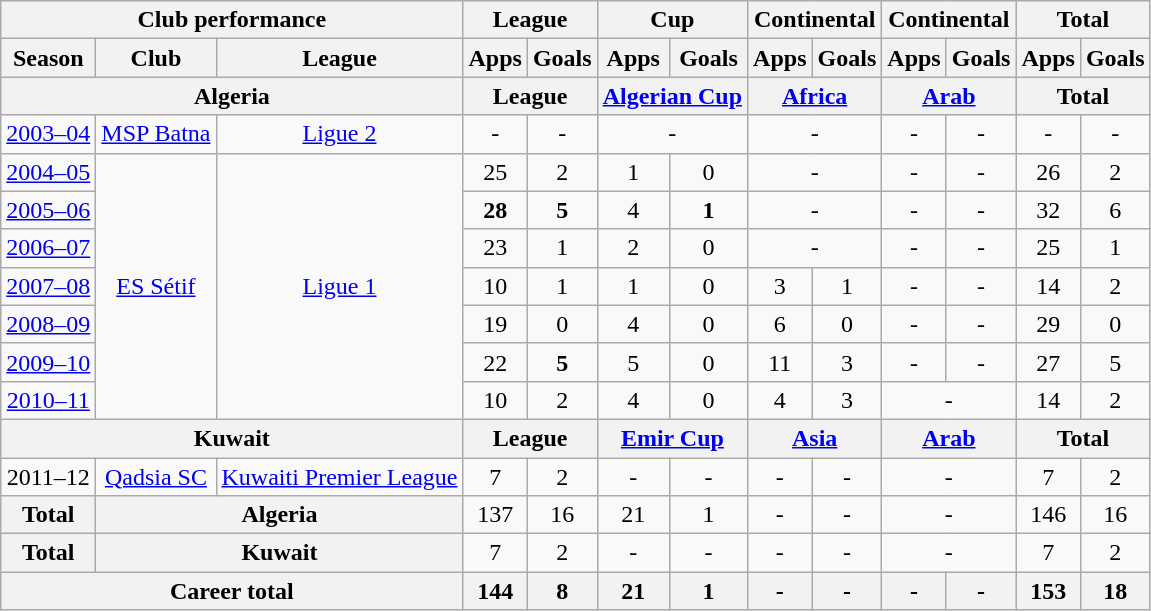<table class="wikitable" style="text-align:center">
<tr>
<th colspan="3">Club performance</th>
<th colspan="2">League</th>
<th colspan="2">Cup</th>
<th colspan="2">Continental</th>
<th colspan="2">Continental</th>
<th colspan="2">Total</th>
</tr>
<tr>
<th>Season</th>
<th>Club</th>
<th>League</th>
<th>Apps</th>
<th>Goals</th>
<th>Apps</th>
<th>Goals</th>
<th>Apps</th>
<th>Goals</th>
<th>Apps</th>
<th>Goals</th>
<th>Apps</th>
<th>Goals</th>
</tr>
<tr>
<th colspan="3">Algeria</th>
<th colspan="2">League</th>
<th colspan="2"><a href='#'>Algerian Cup</a></th>
<th colspan="2"><a href='#'>Africa</a></th>
<th colspan="2"><a href='#'>Arab</a></th>
<th colspan="2">Total</th>
</tr>
<tr>
<td><a href='#'>2003–04</a></td>
<td><a href='#'>MSP Batna</a></td>
<td><a href='#'>Ligue 2</a></td>
<td>-</td>
<td>-</td>
<td colspan="2">-</td>
<td colspan="2">-</td>
<td>-</td>
<td>-</td>
<td>-</td>
<td>-</td>
</tr>
<tr>
<td><a href='#'>2004–05</a></td>
<td rowspan="7"><a href='#'>ES Sétif</a></td>
<td rowspan="7"><a href='#'>Ligue 1</a></td>
<td>25</td>
<td>2</td>
<td>1</td>
<td>0</td>
<td colspan="2">-</td>
<td>-</td>
<td>-</td>
<td>26</td>
<td>2</td>
</tr>
<tr>
<td><a href='#'>2005–06</a></td>
<td><strong>28</strong></td>
<td><strong>5</strong></td>
<td>4</td>
<td><strong>1</strong></td>
<td colspan="2">-</td>
<td>-</td>
<td>-</td>
<td>32</td>
<td>6</td>
</tr>
<tr>
<td><a href='#'>2006–07</a></td>
<td>23</td>
<td>1</td>
<td>2</td>
<td>0</td>
<td colspan="2">-</td>
<td>-</td>
<td>-</td>
<td>25</td>
<td>1</td>
</tr>
<tr>
<td><a href='#'>2007–08</a></td>
<td>10</td>
<td>1</td>
<td>1</td>
<td>0</td>
<td>3</td>
<td>1</td>
<td>-</td>
<td>-</td>
<td>14</td>
<td>2</td>
</tr>
<tr>
<td><a href='#'>2008–09</a></td>
<td>19</td>
<td>0</td>
<td>4</td>
<td>0</td>
<td>6</td>
<td>0</td>
<td>-</td>
<td>-</td>
<td>29</td>
<td>0</td>
</tr>
<tr>
<td><a href='#'>2009–10</a></td>
<td>22</td>
<td><strong>5</strong></td>
<td>5</td>
<td>0</td>
<td>11</td>
<td>3</td>
<td>-</td>
<td>-</td>
<td>27</td>
<td>5</td>
</tr>
<tr>
<td><a href='#'>2010–11</a></td>
<td>10</td>
<td>2</td>
<td>4</td>
<td>0</td>
<td>4</td>
<td>3</td>
<td colspan="2">-</td>
<td>14</td>
<td>2</td>
</tr>
<tr>
<th colspan="3">Kuwait</th>
<th colspan="2">League</th>
<th colspan="2"><a href='#'>Emir Cup</a></th>
<th colspan="2"><a href='#'>Asia</a></th>
<th colspan="2"><a href='#'>Arab</a></th>
<th colspan="2">Total</th>
</tr>
<tr>
<td>2011–12</td>
<td><a href='#'>Qadsia SC</a></td>
<td><a href='#'>Kuwaiti Premier League</a></td>
<td>7</td>
<td>2</td>
<td>-</td>
<td>-</td>
<td>-</td>
<td>-</td>
<td colspan="2">-</td>
<td>7</td>
<td>2</td>
</tr>
<tr>
<th>Total</th>
<th colspan="2">Algeria</th>
<td>137</td>
<td>16</td>
<td>21</td>
<td>1</td>
<td>-</td>
<td>-</td>
<td colspan="2">-</td>
<td>146</td>
<td>16</td>
</tr>
<tr>
<th>Total</th>
<th colspan="2">Kuwait</th>
<td>7</td>
<td>2</td>
<td>-</td>
<td>-</td>
<td>-</td>
<td>-</td>
<td colspan="2">-</td>
<td>7</td>
<td>2</td>
</tr>
<tr>
<th colspan="3">Career total</th>
<th>144</th>
<th>8</th>
<th>21</th>
<th>1</th>
<th>-</th>
<th>-</th>
<th>-</th>
<th>-</th>
<th>153</th>
<th>18</th>
</tr>
</table>
